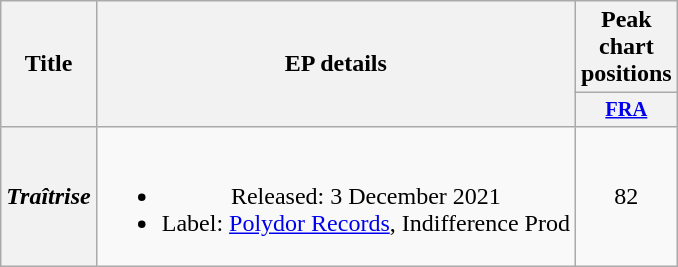<table class="wikitable plainrowheaders" style="text-align:center;">
<tr>
<th rowspan="2" scope="col">Title</th>
<th rowspan="2" scope="col">EP details</th>
<th colspan="1" scope="col">Peak chart positions</th>
</tr>
<tr>
<th scope="col" style="width:3em;font-size:85%;"><a href='#'>FRA</a><br></th>
</tr>
<tr>
<th scope="row"><em>Traîtrise</em></th>
<td><br><ul><li>Released: 3 December 2021</li><li>Label: <a href='#'>Polydor Records</a>, Indifference Prod</li></ul></td>
<td>82</td>
</tr>
</table>
